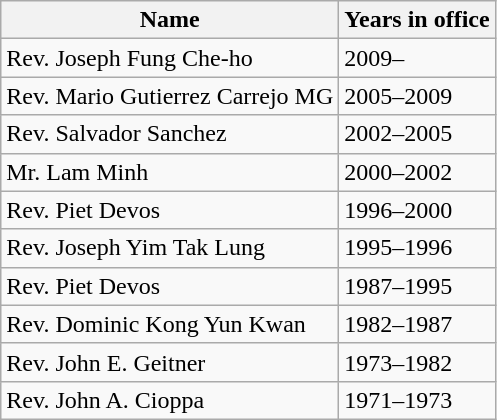<table class = "sortable wikitable">
<tr>
<th>Name</th>
<th>Years in office</th>
</tr>
<tr>
<td>Rev. Joseph Fung Che-ho</td>
<td>2009–</td>
</tr>
<tr>
<td>Rev. Mario Gutierrez Carrejo MG</td>
<td>2005–2009</td>
</tr>
<tr>
<td>Rev. Salvador Sanchez</td>
<td>2002–2005</td>
</tr>
<tr>
<td>Mr. Lam Minh</td>
<td>2000–2002</td>
</tr>
<tr>
<td>Rev. Piet Devos</td>
<td>1996–2000</td>
</tr>
<tr>
<td>Rev. Joseph Yim Tak Lung</td>
<td>1995–1996</td>
</tr>
<tr>
<td>Rev. Piet Devos</td>
<td>1987–1995</td>
</tr>
<tr>
<td>Rev. Dominic Kong Yun Kwan</td>
<td>1982–1987</td>
</tr>
<tr>
<td>Rev. John E. Geitner</td>
<td>1973–1982</td>
</tr>
<tr>
<td>Rev. John A. Cioppa</td>
<td>1971–1973</td>
</tr>
</table>
